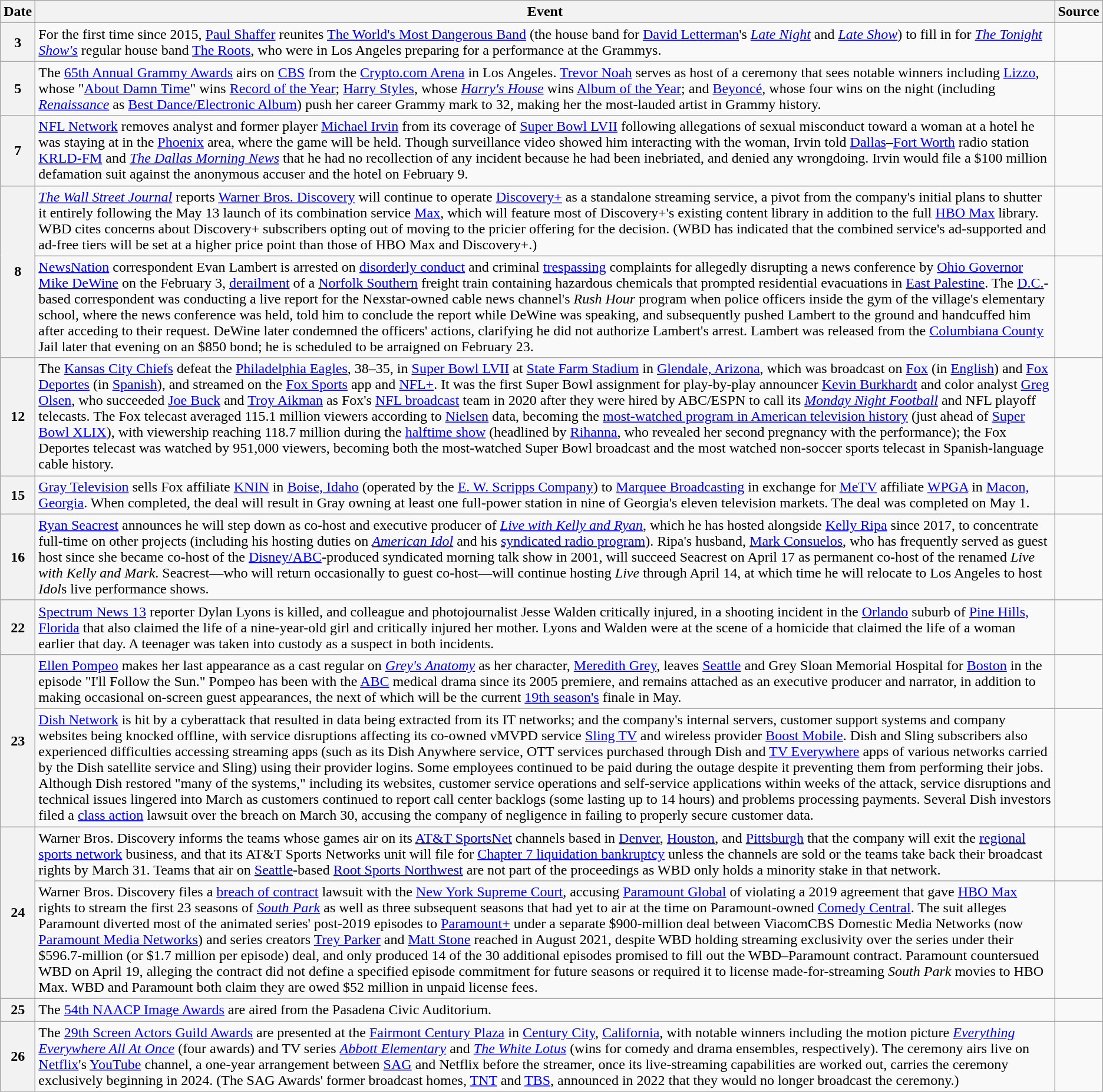<table class="wikitable">
<tr>
<th>Date</th>
<th>Event</th>
<th>Source</th>
</tr>
<tr>
<th>3</th>
<td>For the first time since 2015, <a href='#'>Paul Shaffer</a> reunites <a href='#'>The World's Most Dangerous Band</a> (the house band for <a href='#'>David Letterman</a>'s <em><a href='#'>Late Night</a></em> and <em><a href='#'>Late Show</a></em>) to fill in for <em><a href='#'>The Tonight Show's</a></em> regular house band <a href='#'>The Roots</a>, who were in Los Angeles preparing for a performance at the Grammys.</td>
<td></td>
</tr>
<tr>
<th>5</th>
<td>The <a href='#'>65th Annual Grammy Awards</a> airs on <a href='#'>CBS</a> from the <a href='#'>Crypto.com Arena</a> in Los Angeles. <a href='#'>Trevor Noah</a> serves as host of a ceremony that sees notable winners including <a href='#'>Lizzo</a>, whose "<a href='#'>About Damn Time</a>" wins <a href='#'>Record of the Year</a>; <a href='#'>Harry Styles</a>, whose <em><a href='#'>Harry's House</a></em> wins <a href='#'>Album of the Year</a>; and <a href='#'>Beyoncé</a>, whose four wins on the night (including <em><a href='#'>Renaissance</a></em> as <a href='#'>Best Dance/Electronic Album</a>) push her career Grammy mark to 32, making her the most-lauded artist in Grammy history.</td>
<td></td>
</tr>
<tr>
<th>7</th>
<td><a href='#'>NFL Network</a> removes analyst and former player <a href='#'>Michael Irvin</a> from its coverage of <a href='#'>Super Bowl LVII</a> following allegations of sexual misconduct toward a woman at a hotel he was staying at in the <a href='#'>Phoenix</a> area, where the game will be held. Though surveillance video showed him interacting with the woman, Irvin told <a href='#'>Dallas</a>–<a href='#'>Fort Worth</a> radio station <a href='#'>KRLD-FM</a> and <em><a href='#'>The Dallas Morning News</a></em> that he had no recollection of any incident because he had been inebriated, and denied any wrongdoing. Irvin would file a $100 million defamation suit against the anonymous accuser and the hotel on February 9.</td>
<td></td>
</tr>
<tr>
<th rowspan="2">8</th>
<td><em><a href='#'>The Wall Street Journal</a></em> reports <a href='#'>Warner Bros. Discovery</a> will continue to operate <a href='#'>Discovery+</a> as a standalone streaming service, a pivot from the company's initial plans to shutter it entirely following the May 13 launch of its combination service <a href='#'>Max</a>, which will feature most of Discovery+'s existing content library in addition to the full <a href='#'>HBO Max</a> library. WBD cites concerns about Discovery+ subscribers opting out of moving to the pricier offering for the decision. (WBD has indicated that the combined service's ad-supported and ad-free tiers will be set at a higher price point than those of HBO Max and Discovery+.)</td>
<td></td>
</tr>
<tr>
<td><a href='#'>NewsNation</a> correspondent Evan Lambert is arrested on <a href='#'>disorderly conduct</a> and criminal <a href='#'>trespassing</a> complaints for allegedly disrupting a news conference by <a href='#'>Ohio Governor</a> <a href='#'>Mike DeWine</a> on the February 3, <a href='#'>derailment</a> of a <a href='#'>Norfolk Southern</a> freight train containing hazardous chemicals that prompted residential evacuations in <a href='#'>East Palestine</a>. The <a href='#'>D.C.</a>-based correspondent was conducting a live report for the Nexstar-owned cable news channel's <em>Rush Hour</em> program when police officers inside the gym of the village's elementary school, where the news conference was held, told him to conclude the report while DeWine was speaking, and subsequently pushed Lambert to the ground and handcuffed him after acceding to their request. DeWine later condemned the officers' actions, clarifying he did not authorize Lambert's arrest. Lambert was released from the <a href='#'>Columbiana County</a> Jail later that evening on an $850 bond; he is scheduled to be arraigned on February 23.</td>
<td></td>
</tr>
<tr>
<th>12</th>
<td>The <a href='#'>Kansas City Chiefs</a> defeat the <a href='#'>Philadelphia Eagles</a>, 38–35, in <a href='#'>Super Bowl LVII</a> at <a href='#'>State Farm Stadium</a> in <a href='#'>Glendale, Arizona</a>, which was broadcast on <a href='#'>Fox</a> (in <a href='#'>English</a>) and <a href='#'>Fox Deportes</a> (in <a href='#'>Spanish</a>), and streamed on the <a href='#'>Fox Sports</a> app and <a href='#'>NFL+</a>. It was the first Super Bowl assignment for play-by-play announcer <a href='#'>Kevin Burkhardt</a> and color analyst <a href='#'>Greg Olsen</a>, who succeeded <a href='#'>Joe Buck</a> and <a href='#'>Troy Aikman</a> as Fox's <a href='#'>NFL broadcast</a> team in 2020 after they were hired by ABC/ESPN to call its <em><a href='#'>Monday Night Football</a></em> and NFL playoff telecasts. The Fox telecast averaged 115.1 million viewers according to <a href='#'>Nielsen</a> data, becoming the <a href='#'>most-watched program in American television history</a> (just ahead of <a href='#'>Super Bowl XLIX</a>), with viewership reaching 118.7 million during the <a href='#'>halftime show</a> (headlined by <a href='#'>Rihanna</a>, who revealed her second pregnancy with the performance); the Fox Deportes telecast was watched by 951,000 viewers, becoming both the most-watched Super Bowl broadcast and the most watched non-soccer sports telecast in Spanish-language cable history.</td>
<td><br><br><br><br><br></td>
</tr>
<tr>
<th>15</th>
<td><a href='#'>Gray Television</a> sells Fox affiliate <a href='#'>KNIN</a> in <a href='#'>Boise, Idaho</a> (operated by the <a href='#'>E. W. Scripps Company</a>) to <a href='#'>Marquee Broadcasting</a> in exchange for <a href='#'>MeTV</a> affiliate <a href='#'>WPGA</a> in <a href='#'>Macon, Georgia</a>. When completed, the deal will result in Gray owning at least one full-power station in nine of Georgia's eleven television markets. The deal was completed on May 1.</td>
<td></td>
</tr>
<tr>
<th>16</th>
<td><a href='#'>Ryan Seacrest</a> announces he will step down as co-host and executive producer of <em><a href='#'>Live with Kelly and Ryan</a></em>, which he has hosted alongside <a href='#'>Kelly Ripa</a> since 2017, to concentrate full-time on other projects (including his hosting duties on <em><a href='#'>American Idol</a></em> and his <a href='#'>syndicated radio program</a>). Ripa's husband, <a href='#'>Mark Consuelos</a>, who has frequently served as guest host since she became co-host of the <a href='#'>Disney/ABC</a>-produced syndicated morning talk show in 2001, will succeed Seacrest on April 17 as permanent co-host of the renamed <em>Live with Kelly and Mark</em>. Seacrest—who will return occasionally to guest co-host—will continue hosting <em>Live</em> through April 14, at which time he will relocate to Los Angeles to host <em>Idol</em>s live performance shows.</td>
<td><br></td>
</tr>
<tr>
<th>22</th>
<td><a href='#'>Spectrum News 13</a> reporter Dylan Lyons is killed, and colleague and photojournalist Jesse Walden critically injured, in a shooting incident in the <a href='#'>Orlando</a> suburb of <a href='#'>Pine Hills, Florida</a> that also claimed the life of a nine-year-old girl and critically injured her mother. Lyons and Walden were at the scene of a homicide that claimed the life of a woman earlier that day. A teenager was taken into custody as a suspect in both incidents.</td>
<td></td>
</tr>
<tr>
<th rowspan="2">23</th>
<td><a href='#'>Ellen Pompeo</a> makes her last appearance as a cast regular on <em><a href='#'>Grey's Anatomy</a></em> as her character, <a href='#'>Meredith Grey</a>, leaves <a href='#'>Seattle</a> and Grey Sloan Memorial Hospital for <a href='#'>Boston</a> in the episode "I'll Follow the Sun."  Pompeo has been with the <a href='#'>ABC</a> medical drama since its 2005 premiere, and remains attached as an executive producer and narrator, in addition to making occasional on-screen guest appearances, the next of which will be the current <a href='#'>19th season's</a> finale in May.</td>
<td></td>
</tr>
<tr>
<td><a href='#'>Dish Network</a> is hit by a cyberattack that resulted in data being extracted from its IT networks; and the company's internal servers, customer support systems and company websites being knocked offline, with service disruptions affecting its co-owned vMVPD service <a href='#'>Sling TV</a> and wireless provider <a href='#'>Boost Mobile</a>. Dish and Sling subscribers also experienced difficulties accessing streaming apps (such as its Dish Anywhere service, OTT services purchased through Dish and <a href='#'>TV Everywhere</a> apps of various networks carried by the Dish satellite service and Sling) using their provider logins. Some employees continued to be paid during the outage despite it preventing them from performing their jobs. Although Dish restored "many of the systems," including its websites, customer service operations and self-service applications within weeks of the attack, service disruptions and technical issues lingered into March as customers continued to report call center backlogs (some lasting up to 14 hours) and problems processing payments. Several Dish investors filed a <a href='#'>class action</a> lawsuit over the breach on March 30, accusing the company of negligence in failing to properly secure customer data.</td>
<td><br><br></td>
</tr>
<tr>
<th rowspan="2">24</th>
<td>Warner Bros. Discovery informs the teams whose games air on its <a href='#'>AT&T SportsNet</a> channels based in <a href='#'>Denver</a>, <a href='#'>Houston</a>, and <a href='#'>Pittsburgh</a> that the company will exit the <a href='#'>regional sports network</a> business, and that its AT&T Sports Networks unit will file for <a href='#'>Chapter 7 liquidation bankruptcy</a> unless the channels are sold or the teams take back their broadcast rights by March 31. Teams that air on <a href='#'>Seattle</a>-based <a href='#'>Root Sports Northwest</a> are not part of the proceedings as WBD only holds a minority stake in that network.</td>
<td></td>
</tr>
<tr>
<td>Warner Bros. Discovery files a <a href='#'>breach of contract</a> lawsuit with the <a href='#'>New York Supreme Court</a>, accusing <a href='#'>Paramount Global</a> of violating a 2019 agreement that gave <a href='#'>HBO Max</a> rights to stream the first 23 seasons of <em><a href='#'>South Park</a></em> as well as three subsequent seasons that had yet to air at the time on Paramount-owned <a href='#'>Comedy Central</a>. The suit alleges Paramount diverted most of the animated series' post-2019 episodes to <a href='#'>Paramount+</a> under a separate $900-million deal between ViacomCBS Domestic Media Networks (now <a href='#'>Paramount Media Networks</a>) and series creators <a href='#'>Trey Parker</a> and <a href='#'>Matt Stone</a> reached in August 2021, despite WBD holding streaming exclusivity over the series under their $596.7-million (or $1.7 million per episode) deal, and only produced 14 of the 30 additional episodes promised to fill out the WBD–Paramount contract. Paramount countersued WBD on April 19, alleging the contract did not define a specified episode commitment for future seasons or required it to license made-for-streaming <em>South Park</em> movies to HBO Max. WBD and Paramount both claim they are owed $52 million in unpaid license fees.</td>
<td></td>
</tr>
<tr>
<th>25</th>
<td>The <a href='#'>54th NAACP Image Awards</a> are aired from the Pasadena Civic Auditorium.</td>
<td></td>
</tr>
<tr>
<th>26</th>
<td>The <a href='#'>29th Screen Actors Guild Awards</a> are presented at the <a href='#'>Fairmont Century Plaza</a> in <a href='#'>Century City</a>, <a href='#'>California</a>, with notable winners including the motion picture <em><a href='#'>Everything Everywhere All At Once</a></em> (four awards) and TV series <em><a href='#'>Abbott Elementary</a></em> and <em><a href='#'>The White Lotus</a></em> (wins for comedy and drama ensembles, respectively).  The ceremony airs live on <a href='#'>Netflix</a>'s <a href='#'>YouTube</a> channel, a one-year arrangement between <a href='#'>SAG</a> and Netflix before the streamer, once its live-streaming capabilities are worked out, carries the ceremony exclusively beginning in 2024.  (The SAG Awards' former broadcast homes, <a href='#'>TNT</a> and <a href='#'>TBS</a>, announced in 2022 that they would no longer broadcast the ceremony.)</td>
<td><br></td>
</tr>
</table>
